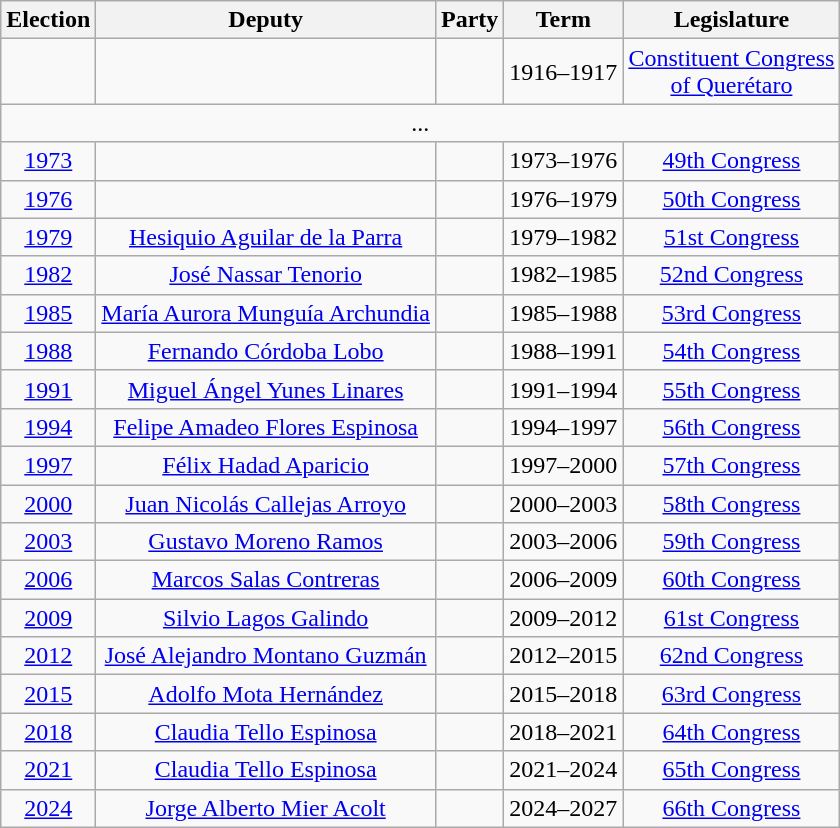<table class="wikitable sortable" style="text-align: center">
<tr>
<th>Election</th>
<th class="unsortable">Deputy</th>
<th class="unsortable">Party</th>
<th class="unsortable">Term</th>
<th class="unsortable">Legislature</th>
</tr>
<tr>
<td></td>
<td></td>
<td></td>
<td>1916–1917</td>
<td><a href='#'>Constituent Congress<br>of Querétaro</a></td>
</tr>
<tr>
<td colspan=5> ...</td>
</tr>
<tr>
<td><a href='#'>1973</a></td>
<td></td>
<td></td>
<td>1973–1976</td>
<td><a href='#'>49th Congress</a></td>
</tr>
<tr>
<td><a href='#'>1976</a></td>
<td></td>
<td></td>
<td>1976–1979</td>
<td><a href='#'>50th Congress</a></td>
</tr>
<tr>
<td><a href='#'>1979</a></td>
<td><a href='#'>Hesiquio Aguilar de la Parra</a></td>
<td></td>
<td>1979–1982</td>
<td><a href='#'>51st Congress</a></td>
</tr>
<tr>
<td><a href='#'>1982</a></td>
<td><a href='#'>José Nassar Tenorio</a></td>
<td></td>
<td>1982–1985</td>
<td><a href='#'>52nd Congress</a></td>
</tr>
<tr>
<td><a href='#'>1985</a></td>
<td><a href='#'>María Aurora Munguía Archundia</a></td>
<td></td>
<td>1985–1988</td>
<td><a href='#'>53rd Congress</a></td>
</tr>
<tr>
<td><a href='#'>1988</a></td>
<td><a href='#'>Fernando Córdoba Lobo</a></td>
<td></td>
<td>1988–1991</td>
<td><a href='#'>54th Congress</a></td>
</tr>
<tr>
<td><a href='#'>1991</a></td>
<td><a href='#'>Miguel Ángel Yunes Linares</a></td>
<td></td>
<td>1991–1994</td>
<td><a href='#'>55th Congress</a></td>
</tr>
<tr>
<td><a href='#'>1994</a></td>
<td><a href='#'>Felipe Amadeo Flores Espinosa</a></td>
<td></td>
<td>1994–1997</td>
<td><a href='#'>56th Congress</a></td>
</tr>
<tr>
<td><a href='#'>1997</a></td>
<td><a href='#'>Félix Hadad Aparicio</a></td>
<td></td>
<td>1997–2000</td>
<td><a href='#'>57th Congress</a></td>
</tr>
<tr>
<td><a href='#'>2000</a></td>
<td><a href='#'>Juan Nicolás Callejas Arroyo</a></td>
<td></td>
<td>2000–2003</td>
<td><a href='#'>58th Congress</a></td>
</tr>
<tr>
<td><a href='#'>2003</a></td>
<td><a href='#'>Gustavo Moreno Ramos</a></td>
<td></td>
<td>2003–2006</td>
<td><a href='#'>59th Congress</a></td>
</tr>
<tr>
<td><a href='#'>2006</a></td>
<td><a href='#'>Marcos Salas Contreras</a></td>
<td></td>
<td>2006–2009</td>
<td><a href='#'>60th Congress</a></td>
</tr>
<tr>
<td><a href='#'>2009</a></td>
<td><a href='#'>Silvio Lagos Galindo</a></td>
<td></td>
<td>2009–2012</td>
<td><a href='#'>61st Congress</a></td>
</tr>
<tr>
<td><a href='#'>2012</a></td>
<td><a href='#'>José Alejandro Montano Guzmán</a></td>
<td></td>
<td>2012–2015</td>
<td><a href='#'>62nd Congress</a></td>
</tr>
<tr>
<td><a href='#'>2015</a></td>
<td><a href='#'>Adolfo Mota Hernández</a></td>
<td></td>
<td>2015–2018</td>
<td><a href='#'>63rd Congress</a></td>
</tr>
<tr>
<td><a href='#'>2018</a></td>
<td><a href='#'>Claudia Tello Espinosa</a></td>
<td></td>
<td>2018–2021</td>
<td><a href='#'>64th Congress</a></td>
</tr>
<tr>
<td><a href='#'>2021</a></td>
<td><a href='#'>Claudia Tello Espinosa</a></td>
<td></td>
<td>2021–2024</td>
<td><a href='#'>65th Congress</a></td>
</tr>
<tr>
<td><a href='#'>2024</a></td>
<td><a href='#'>Jorge Alberto Mier Acolt</a></td>
<td></td>
<td>2024–2027</td>
<td><a href='#'>66th Congress</a></td>
</tr>
</table>
